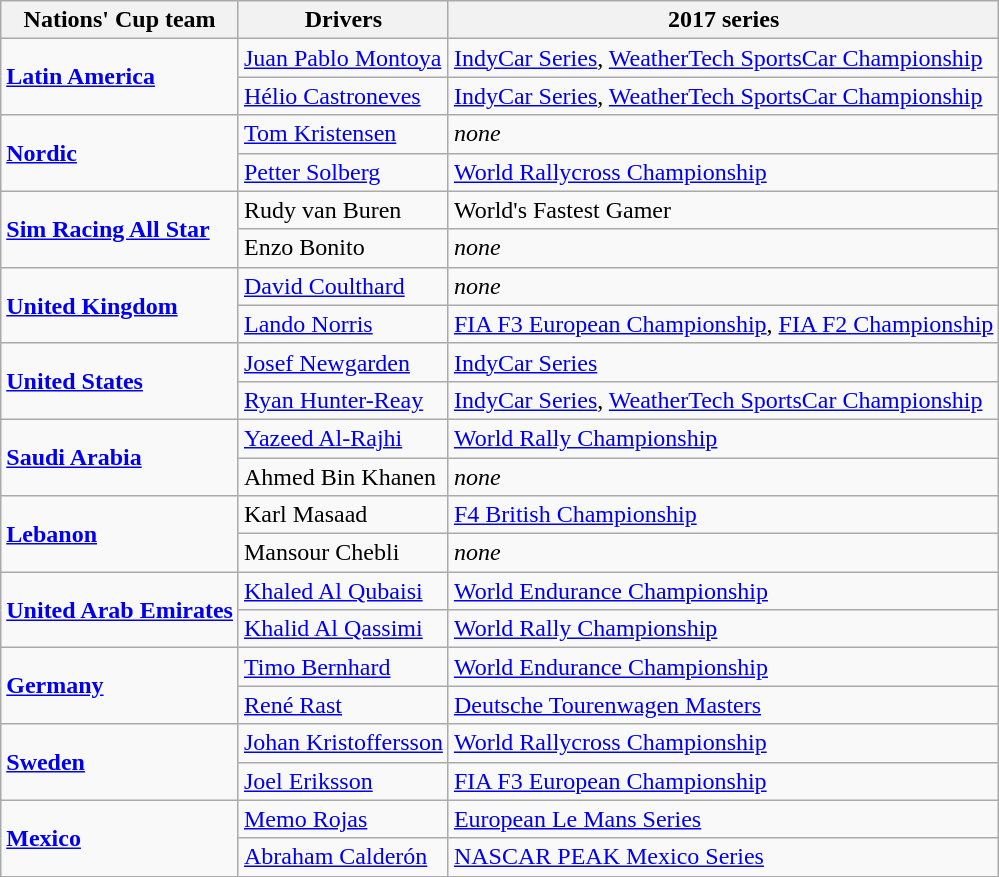<table class="wikitable">
<tr>
<th>Nations' Cup team</th>
<th>Drivers</th>
<th>2017 series</th>
</tr>
<tr>
<td rowspan=2><strong><a href='#'>Latin America</a></strong></td>
<td> <a href='#'>Juan Pablo Montoya</a></td>
<td><a href='#'>IndyCar Series</a>, <a href='#'>WeatherTech SportsCar Championship</a></td>
</tr>
<tr>
<td> <a href='#'>Hélio Castroneves</a></td>
<td><a href='#'>IndyCar Series</a>, <a href='#'>WeatherTech SportsCar Championship</a></td>
</tr>
<tr>
<td rowspan=2><strong><a href='#'>Nordic</a></strong></td>
<td> <a href='#'>Tom Kristensen</a></td>
<td><em>none</em></td>
</tr>
<tr>
<td> <a href='#'>Petter Solberg</a></td>
<td><a href='#'>World Rallycross Championship</a></td>
</tr>
<tr>
<td rowspan=2><strong><a href='#'>Sim Racing All Star</a></strong></td>
<td> Rudy van Buren</td>
<td>World's Fastest Gamer</td>
</tr>
<tr>
<td> Enzo Bonito</td>
<td><em>none</em></td>
</tr>
<tr>
<td rowspan=2><strong><a href='#'>United Kingdom</a></strong></td>
<td> <a href='#'>David Coulthard</a></td>
<td><em>none</em></td>
</tr>
<tr>
<td> <a href='#'>Lando Norris</a></td>
<td><a href='#'>FIA F3 European Championship</a>, <a href='#'>FIA F2 Championship</a></td>
</tr>
<tr>
<td rowspan=2><strong><a href='#'>United States</a></strong></td>
<td> <a href='#'>Josef Newgarden</a></td>
<td><a href='#'>IndyCar Series</a></td>
</tr>
<tr>
<td> <a href='#'>Ryan Hunter-Reay</a></td>
<td><a href='#'>IndyCar Series</a>, <a href='#'>WeatherTech SportsCar Championship</a></td>
</tr>
<tr>
<td rowspan=2><strong><a href='#'>Saudi Arabia</a></strong></td>
<td> <a href='#'>Yazeed Al-Rajhi</a></td>
<td><a href='#'>World Rally Championship</a></td>
</tr>
<tr>
<td> Ahmed Bin Khanen</td>
<td><em>none</em></td>
</tr>
<tr>
<td rowspan=2><strong><a href='#'>Lebanon</a></strong></td>
<td> Karl Masaad</td>
<td><a href='#'>F4 British Championship</a></td>
</tr>
<tr>
<td> Mansour Chebli</td>
<td><em>none</em></td>
</tr>
<tr>
<td rowspan=2><strong><a href='#'>United Arab Emirates</a></strong></td>
<td> <a href='#'>Khaled Al Qubaisi</a></td>
<td><a href='#'>World Endurance Championship</a></td>
</tr>
<tr>
<td> <a href='#'>Khalid Al Qassimi</a></td>
<td><a href='#'>World Rally Championship</a></td>
</tr>
<tr>
<td rowspan=2><strong><a href='#'>Germany</a></strong></td>
<td> <a href='#'>Timo Bernhard</a></td>
<td><a href='#'>World Endurance Championship</a></td>
</tr>
<tr>
<td> <a href='#'>René Rast</a></td>
<td><a href='#'>Deutsche Tourenwagen Masters</a></td>
</tr>
<tr>
<td rowspan=2><strong><a href='#'>Sweden</a></strong></td>
<td> <a href='#'>Johan Kristoffersson</a></td>
<td><a href='#'>World Rallycross Championship</a></td>
</tr>
<tr>
<td> <a href='#'>Joel Eriksson</a></td>
<td><a href='#'>FIA F3 European Championship</a></td>
</tr>
<tr>
<td rowspan=2><strong><a href='#'>Mexico</a></strong></td>
<td> <a href='#'>Memo Rojas</a></td>
<td><a href='#'>European Le Mans Series</a></td>
</tr>
<tr>
<td> <a href='#'>Abraham Calderón</a></td>
<td><a href='#'>NASCAR PEAK Mexico Series</a></td>
</tr>
</table>
